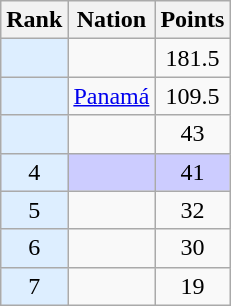<table class="wikitable sortable" style="text-align:center">
<tr>
<th>Rank</th>
<th>Nation</th>
<th>Points</th>
</tr>
<tr>
<td bgcolor = DDEEFF></td>
<td align=left></td>
<td>181.5</td>
</tr>
<tr>
<td bgcolor = DDEEFF></td>
<td align=left> <a href='#'>Panamá</a></td>
<td>109.5</td>
</tr>
<tr>
<td bgcolor = DDEEFF></td>
<td align=left></td>
<td>43</td>
</tr>
<tr style="background-color:#ccccff">
<td bgcolor = DDEEFF>4</td>
<td align=left></td>
<td>41</td>
</tr>
<tr>
<td bgcolor = DDEEFF>5</td>
<td align=left></td>
<td>32</td>
</tr>
<tr>
<td bgcolor = DDEEFF>6</td>
<td align=left></td>
<td>30</td>
</tr>
<tr>
<td bgcolor = DDEEFF>7</td>
<td align=left></td>
<td>19</td>
</tr>
</table>
